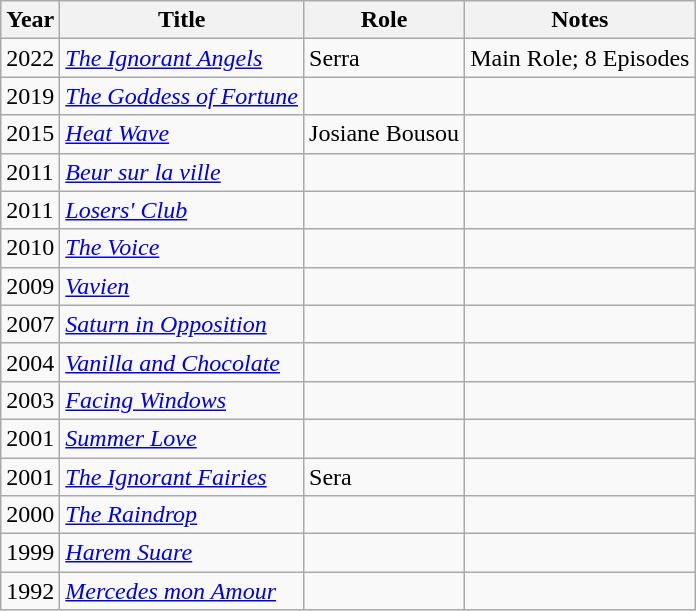<table class="wikitable sortable">
<tr>
<th>Year</th>
<th>Title</th>
<th>Role</th>
<th class="unsortable">Notes</th>
</tr>
<tr>
<td>2022</td>
<td><em><a href='#'>The Ignorant Angels</a></em></td>
<td>Serra</td>
<td>Main Role; 8 Episodes</td>
</tr>
<tr>
<td>2019</td>
<td><em><a href='#'>The Goddess of Fortune</a></em></td>
<td></td>
<td></td>
</tr>
<tr>
<td>2015</td>
<td><em><a href='#'>Heat Wave</a></em></td>
<td>Josiane Bousou</td>
<td></td>
</tr>
<tr>
<td>2011</td>
<td><em><a href='#'>Beur sur la ville</a></em></td>
<td></td>
<td></td>
</tr>
<tr>
<td>2011</td>
<td><em><a href='#'>Losers' Club</a></em></td>
<td></td>
<td></td>
</tr>
<tr>
<td>2010</td>
<td><em><a href='#'>The Voice</a></em></td>
<td></td>
<td></td>
</tr>
<tr>
<td>2009</td>
<td><em><a href='#'>Vavien</a></em></td>
<td></td>
<td></td>
</tr>
<tr>
<td>2007</td>
<td><em><a href='#'>Saturn in Opposition</a></em></td>
<td></td>
<td></td>
</tr>
<tr>
<td>2004</td>
<td><em><a href='#'>Vanilla and Chocolate</a></em></td>
<td></td>
<td></td>
</tr>
<tr>
<td>2003</td>
<td><em><a href='#'>Facing Windows</a></em></td>
<td></td>
<td></td>
</tr>
<tr>
<td>2001</td>
<td><em><a href='#'>Summer Love</a></em></td>
<td></td>
<td></td>
</tr>
<tr>
<td>2001</td>
<td><em><a href='#'>The Ignorant Fairies</a></em></td>
<td>Sera</td>
<td></td>
</tr>
<tr>
<td>2000</td>
<td><em><a href='#'>The Raindrop</a></em></td>
<td></td>
<td></td>
</tr>
<tr>
<td>1999</td>
<td><em><a href='#'>Harem Suare</a></em></td>
<td></td>
<td></td>
</tr>
<tr>
<td>1992</td>
<td><em><a href='#'>Mercedes mon Amour</a></em></td>
<td></td>
<td></td>
</tr>
</table>
